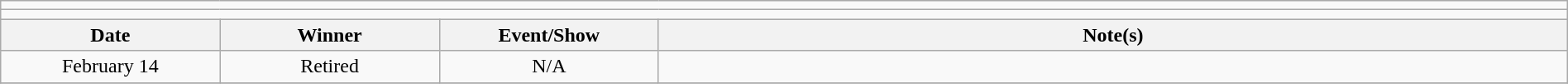<table class="wikitable" style="text-align:center; width:100%;">
<tr>
<td colspan="5"></td>
</tr>
<tr>
<td colspan="5"><strong></strong></td>
</tr>
<tr>
<th width="14%">Date</th>
<th width="14%">Winner</th>
<th width="14%">Event/Show</th>
<th width="58%">Note(s)</th>
</tr>
<tr>
<td>February 14</td>
<td>Retired</td>
<td>N/A</td>
<td align=left></td>
</tr>
<tr>
</tr>
</table>
